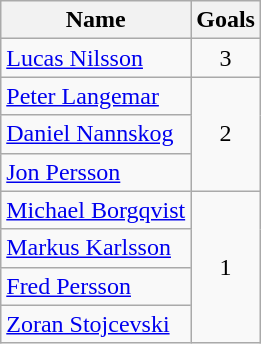<table class="wikitable">
<tr>
<th>Name</th>
<th>Goals</th>
</tr>
<tr>
<td> <a href='#'>Lucas Nilsson</a></td>
<td align=center>3</td>
</tr>
<tr>
<td> <a href='#'>Peter Langemar</a></td>
<td rowspan="3" style="text-align:center;">2</td>
</tr>
<tr>
<td> <a href='#'>Daniel Nannskog</a></td>
</tr>
<tr>
<td> <a href='#'>Jon Persson</a></td>
</tr>
<tr>
<td> <a href='#'>Michael Borgqvist</a></td>
<td rowspan="4" style="text-align:center;">1</td>
</tr>
<tr>
<td> <a href='#'>Markus Karlsson</a></td>
</tr>
<tr>
<td> <a href='#'>Fred Persson</a></td>
</tr>
<tr>
<td> <a href='#'>Zoran Stojcevski</a></td>
</tr>
</table>
